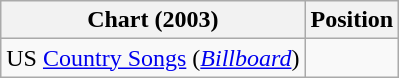<table class="wikitable">
<tr>
<th>Chart (2003)</th>
<th>Position</th>
</tr>
<tr>
<td>US <a href='#'>Country Songs</a> (<a href='#'><em>Billboard</em></a>)</td>
<td></td>
</tr>
</table>
